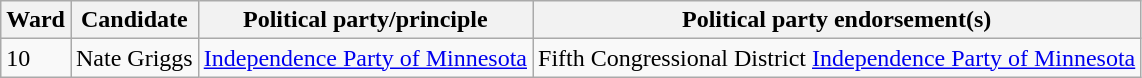<table class="wikitable">
<tr>
<th>Ward</th>
<th>Candidate</th>
<th>Political party/principle</th>
<th>Political party endorsement(s)</th>
</tr>
<tr>
<td>10</td>
<td>Nate Griggs</td>
<td><a href='#'>Independence Party of Minnesota</a></td>
<td>Fifth Congressional District <a href='#'>Independence Party of Minnesota</a></td>
</tr>
</table>
